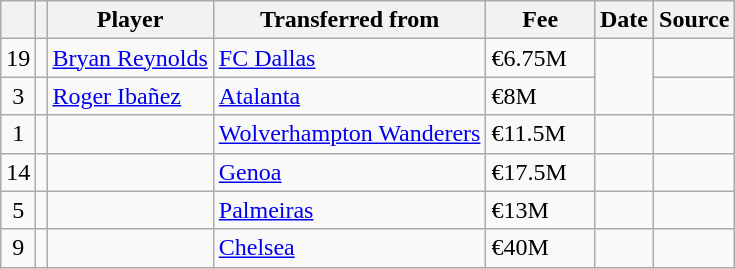<table class="wikitable plainrowheaders sortable">
<tr>
<th></th>
<th></th>
<th scope=col>Player</th>
<th>Transferred from</th>
<th !scope=col; style="width: 65px;">Fee</th>
<th scope=col>Date</th>
<th scope=col>Source</th>
</tr>
<tr>
<td align=center>19</td>
<td align=center></td>
<td> <a href='#'>Bryan Reynolds</a></td>
<td> <a href='#'>FC Dallas</a></td>
<td>€6.75M</td>
<td rowspan=2></td>
<td></td>
</tr>
<tr>
<td align=center>3</td>
<td align=center></td>
<td> <a href='#'>Roger Ibañez</a></td>
<td> <a href='#'>Atalanta</a></td>
<td>€8M</td>
<td></td>
</tr>
<tr>
<td align=center>1</td>
<td align=center></td>
<td></td>
<td> <a href='#'>Wolverhampton Wanderers</a></td>
<td>€11.5M</td>
<td></td>
<td></td>
</tr>
<tr>
<td align=center>14</td>
<td align=center></td>
<td></td>
<td> <a href='#'>Genoa</a></td>
<td>€17.5M</td>
<td></td>
<td></td>
</tr>
<tr>
<td align=center>5</td>
<td align=center></td>
<td></td>
<td> <a href='#'>Palmeiras</a></td>
<td>€13M</td>
<td></td>
<td></td>
</tr>
<tr>
<td align=center>9</td>
<td align=center></td>
<td></td>
<td> <a href='#'>Chelsea</a></td>
<td>€40M</td>
<td></td>
<td></td>
</tr>
</table>
